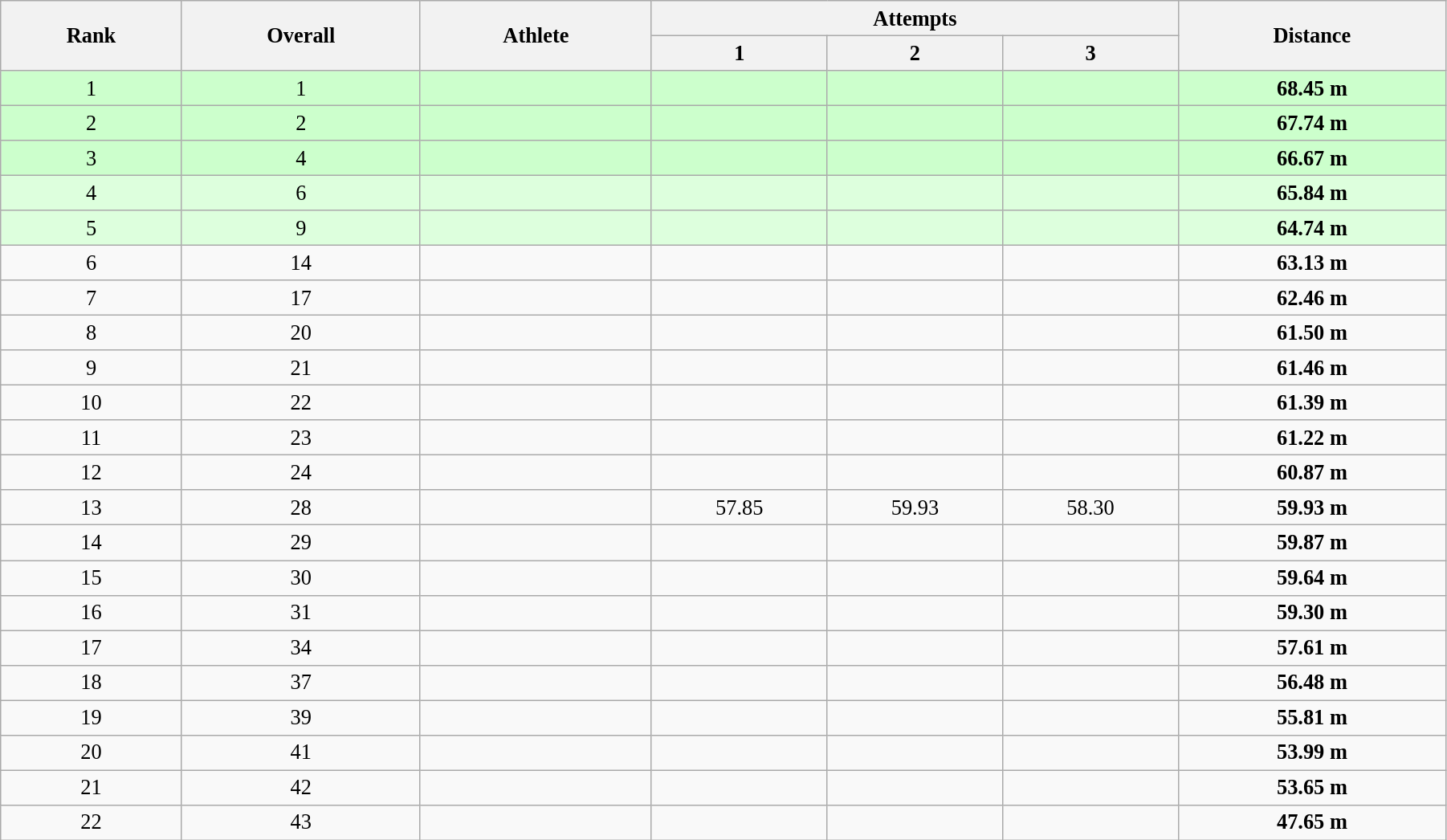<table class="wikitable" style=" text-align:center; font-size:110%;" width="95%">
<tr>
<th rowspan="2">Rank</th>
<th rowspan="2">Overall</th>
<th rowspan="2">Athlete</th>
<th colspan="3">Attempts</th>
<th rowspan="2">Distance</th>
</tr>
<tr>
<th>1</th>
<th>2</th>
<th>3</th>
</tr>
<tr style="background:#ccffcc;">
<td>1</td>
<td>1</td>
<td align=left></td>
<td></td>
<td></td>
<td></td>
<td><strong>68.45 m</strong></td>
</tr>
<tr style="background:#ccffcc;">
<td>2</td>
<td>2</td>
<td align=left></td>
<td></td>
<td></td>
<td></td>
<td><strong>67.74 m</strong></td>
</tr>
<tr style="background:#ccffcc;">
<td>3</td>
<td>4</td>
<td align=left></td>
<td></td>
<td></td>
<td></td>
<td><strong>66.67 m</strong></td>
</tr>
<tr style="background:#ddffdd;">
<td>4</td>
<td>6</td>
<td align=left></td>
<td></td>
<td></td>
<td></td>
<td><strong>65.84 m</strong></td>
</tr>
<tr style="background:#ddffdd;">
<td>5</td>
<td>9</td>
<td align=left></td>
<td></td>
<td></td>
<td></td>
<td><strong>64.74 m</strong></td>
</tr>
<tr>
<td>6</td>
<td>14</td>
<td align=left></td>
<td></td>
<td></td>
<td></td>
<td><strong>63.13 m</strong></td>
</tr>
<tr>
<td>7</td>
<td>17</td>
<td align=left></td>
<td></td>
<td></td>
<td></td>
<td><strong>62.46 m</strong></td>
</tr>
<tr>
<td>8</td>
<td>20</td>
<td align=left></td>
<td></td>
<td></td>
<td></td>
<td><strong>61.50 m</strong></td>
</tr>
<tr>
<td>9</td>
<td>21</td>
<td align=left></td>
<td></td>
<td></td>
<td></td>
<td><strong>61.46 m</strong></td>
</tr>
<tr>
<td>10</td>
<td>22</td>
<td align=left></td>
<td></td>
<td></td>
<td></td>
<td><strong>61.39 m</strong></td>
</tr>
<tr>
<td>11</td>
<td>23</td>
<td align=left></td>
<td></td>
<td></td>
<td></td>
<td><strong>61.22 m</strong></td>
</tr>
<tr>
<td>12</td>
<td>24</td>
<td align=left></td>
<td></td>
<td></td>
<td></td>
<td><strong>60.87 m</strong></td>
</tr>
<tr>
<td>13</td>
<td>28</td>
<td align=left></td>
<td>57.85</td>
<td>59.93</td>
<td>58.30</td>
<td><strong>59.93 m</strong></td>
</tr>
<tr>
<td>14</td>
<td>29</td>
<td align=left></td>
<td></td>
<td></td>
<td></td>
<td><strong>59.87 m</strong></td>
</tr>
<tr>
<td>15</td>
<td>30</td>
<td align=left></td>
<td></td>
<td></td>
<td></td>
<td><strong>59.64 m</strong></td>
</tr>
<tr>
<td>16</td>
<td>31</td>
<td align=left></td>
<td></td>
<td></td>
<td></td>
<td><strong>59.30 m</strong></td>
</tr>
<tr>
<td>17</td>
<td>34</td>
<td align=left></td>
<td></td>
<td></td>
<td></td>
<td><strong>57.61 m</strong></td>
</tr>
<tr>
<td>18</td>
<td>37</td>
<td align=left></td>
<td></td>
<td></td>
<td></td>
<td><strong>56.48 m</strong></td>
</tr>
<tr>
<td>19</td>
<td>39</td>
<td align=left></td>
<td></td>
<td></td>
<td></td>
<td><strong>55.81 m</strong></td>
</tr>
<tr>
<td>20</td>
<td>41</td>
<td align=left></td>
<td></td>
<td></td>
<td></td>
<td><strong>53.99 m </strong></td>
</tr>
<tr>
<td>21</td>
<td>42</td>
<td align=left></td>
<td></td>
<td></td>
<td></td>
<td><strong>53.65 m</strong></td>
</tr>
<tr>
<td>22</td>
<td>43</td>
<td align=left></td>
<td></td>
<td></td>
<td></td>
<td><strong>47.65 m</strong></td>
</tr>
</table>
